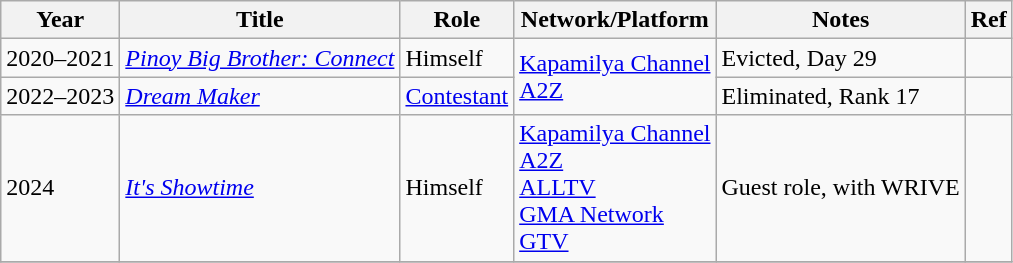<table class="wikitable">
<tr>
<th>Year</th>
<th>Title</th>
<th>Role</th>
<th>Network/Platform</th>
<th>Notes</th>
<th>Ref</th>
</tr>
<tr>
<td>2020–2021</td>
<td><em><a href='#'>Pinoy Big Brother: Connect</a></em></td>
<td>Himself</td>
<td rowspan="2"><a href='#'>Kapamilya Channel</a><br><a href='#'>A2Z</a></td>
<td>Evicted, Day 29</td>
<td></td>
</tr>
<tr>
<td>2022–2023</td>
<td><em><a href='#'>Dream Maker</a></em></td>
<td><a href='#'>Contestant</a></td>
<td>Eliminated, Rank 17</td>
<td></td>
</tr>
<tr>
<td>2024</td>
<td><em><a href='#'>It's Showtime</a></em></td>
<td>Himself</td>
<td><a href='#'>Kapamilya Channel</a> <br> <a href='#'>A2Z</a> <br> <a href='#'>ALLTV</a> <br> <a href='#'>GMA Network</a> <br> <a href='#'>GTV</a></td>
<td>Guest role, with WRIVE</td>
<td></td>
</tr>
<tr>
</tr>
</table>
